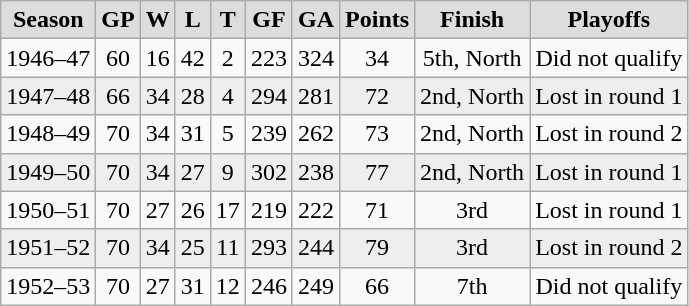<table class="wikitable">
<tr align="center"  bgcolor="#dddddd">
<td><strong>Season</strong></td>
<td><strong>GP </strong></td>
<td><strong> W </strong></td>
<td><strong> L </strong></td>
<td><strong> T </strong></td>
<td><strong>GF </strong></td>
<td><strong>GA </strong></td>
<td><strong>Points</strong></td>
<td><strong>Finish</strong></td>
<td><strong>Playoffs</strong></td>
</tr>
<tr align="center">
<td>1946–47</td>
<td>60</td>
<td>16</td>
<td>42</td>
<td>2</td>
<td>223</td>
<td>324</td>
<td>34</td>
<td>5th, North</td>
<td>Did not qualify</td>
</tr>
<tr align="center" bgcolor="#eeeeee">
<td>1947–48</td>
<td>66</td>
<td>34</td>
<td>28</td>
<td>4</td>
<td>294</td>
<td>281</td>
<td>72</td>
<td>2nd, North</td>
<td>Lost in round 1</td>
</tr>
<tr align="center">
<td>1948–49</td>
<td>70</td>
<td>34</td>
<td>31</td>
<td>5</td>
<td>239</td>
<td>262</td>
<td>73</td>
<td>2nd, North</td>
<td>Lost in round 2</td>
</tr>
<tr align="center" bgcolor="#eeeeee">
<td>1949–50</td>
<td>70</td>
<td>34</td>
<td>27</td>
<td>9</td>
<td>302</td>
<td>238</td>
<td>77</td>
<td>2nd, North</td>
<td>Lost in round 1</td>
</tr>
<tr align="center">
<td>1950–51</td>
<td>70</td>
<td>27</td>
<td>26</td>
<td>17</td>
<td>219</td>
<td>222</td>
<td>71</td>
<td>3rd</td>
<td>Lost in round 1</td>
</tr>
<tr align="center" bgcolor="#eeeeee">
<td>1951–52</td>
<td>70</td>
<td>34</td>
<td>25</td>
<td>11</td>
<td>293</td>
<td>244</td>
<td>79</td>
<td>3rd</td>
<td>Lost in round 2</td>
</tr>
<tr align="center">
<td>1952–53</td>
<td>70</td>
<td>27</td>
<td>31</td>
<td>12</td>
<td>246</td>
<td>249</td>
<td>66</td>
<td>7th</td>
<td>Did not qualify</td>
</tr>
</table>
